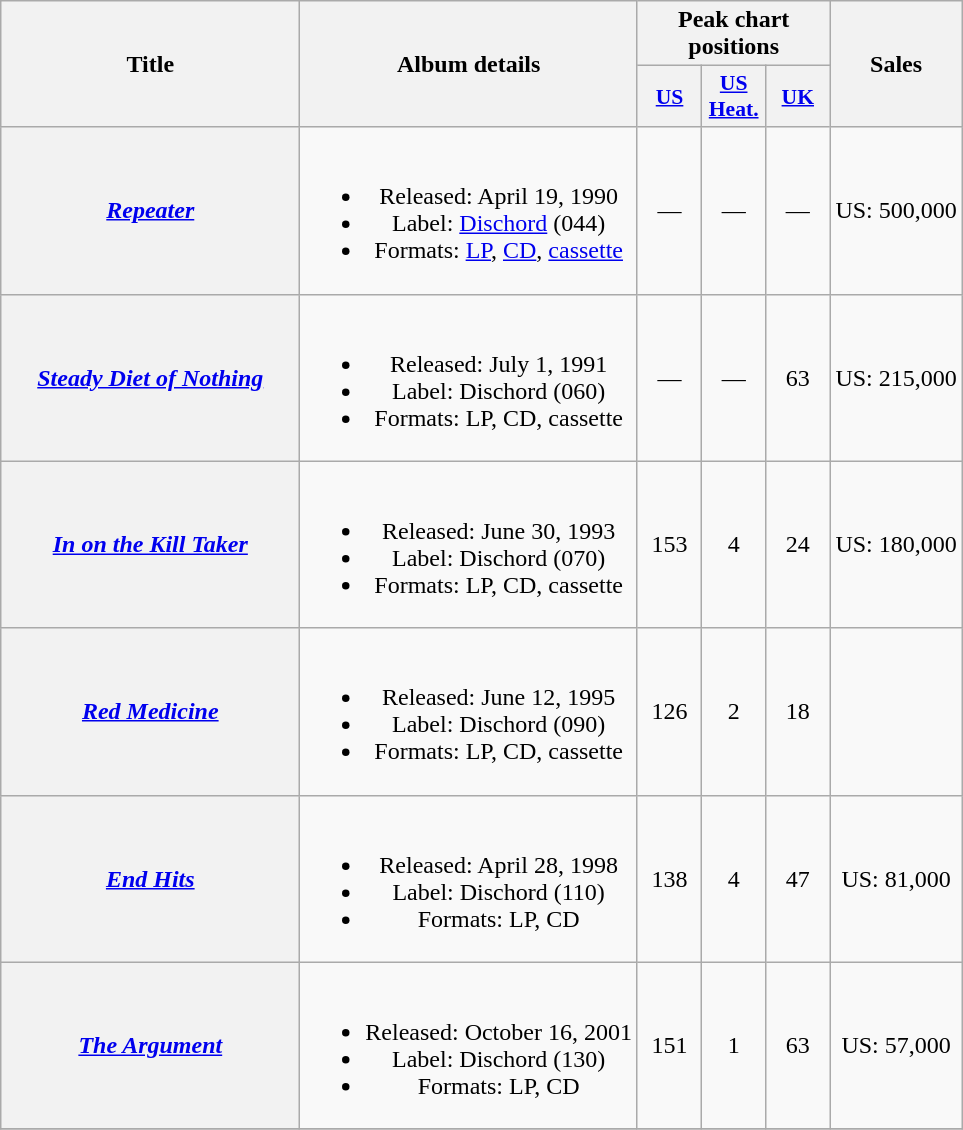<table class="wikitable plainrowheaders" style="text-align:center;">
<tr>
<th scope="col" rowspan="2" style="width:12em;">Title</th>
<th scope="col" rowspan="2">Album details</th>
<th scope="col" colspan="3">Peak chart positions</th>
<th scope="col" rowspan="2">Sales</th>
</tr>
<tr>
<th scope="col" style="width:2.5em;font-size:90%;"><a href='#'>US</a><br></th>
<th scope="col" style="width:2.5em;font-size:90%;"><a href='#'>US<br>Heat.</a><br></th>
<th scope="col" style="width:2.5em;font-size:90%;"><a href='#'>UK</a><br></th>
</tr>
<tr>
<th scope="row"><em><a href='#'>Repeater</a></em></th>
<td><br><ul><li>Released: April 19, 1990</li><li>Label: <a href='#'>Dischord</a> (044)</li><li>Formats: <a href='#'>LP</a>, <a href='#'>CD</a>, <a href='#'>cassette</a></li></ul></td>
<td>—</td>
<td>—</td>
<td>—</td>
<td>US: 500,000</td>
</tr>
<tr>
<th scope="row"><em><a href='#'>Steady Diet of Nothing</a></em></th>
<td><br><ul><li>Released: July 1, 1991</li><li>Label: Dischord (060)</li><li>Formats: LP, CD, cassette</li></ul></td>
<td>—</td>
<td>—</td>
<td>63</td>
<td>US: 215,000</td>
</tr>
<tr>
<th scope="row"><em><a href='#'>In on the Kill Taker</a></em></th>
<td><br><ul><li>Released: June 30, 1993</li><li>Label: Dischord (070)</li><li>Formats: LP, CD, cassette</li></ul></td>
<td>153</td>
<td>4</td>
<td>24</td>
<td>US: 180,000</td>
</tr>
<tr>
<th scope="row"><em><a href='#'>Red Medicine</a></em></th>
<td><br><ul><li>Released: June 12, 1995</li><li>Label: Dischord (090)</li><li>Formats: LP, CD, cassette</li></ul></td>
<td>126</td>
<td>2</td>
<td>18</td>
<td></td>
</tr>
<tr>
<th scope="row"><em><a href='#'>End Hits</a></em></th>
<td><br><ul><li>Released: April 28, 1998</li><li>Label: Dischord (110)</li><li>Formats: LP, CD</li></ul></td>
<td>138</td>
<td>4</td>
<td>47</td>
<td>US: 81,000</td>
</tr>
<tr>
<th scope="row"><em><a href='#'>The Argument</a></em></th>
<td><br><ul><li>Released: October 16, 2001</li><li>Label: Dischord (130)</li><li>Formats: LP, CD</li></ul></td>
<td>151</td>
<td>1</td>
<td>63</td>
<td>US: 57,000</td>
</tr>
<tr>
</tr>
</table>
